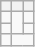<table class="wikitable" style="text-align: center;">
<tr>
<th></th>
<th></th>
<th></th>
</tr>
<tr>
<td></td>
<td rowspan="2"></td>
<td></td>
</tr>
<tr>
<td></td>
<td></td>
</tr>
<tr>
<td></td>
<td colspan="2"></td>
</tr>
</table>
